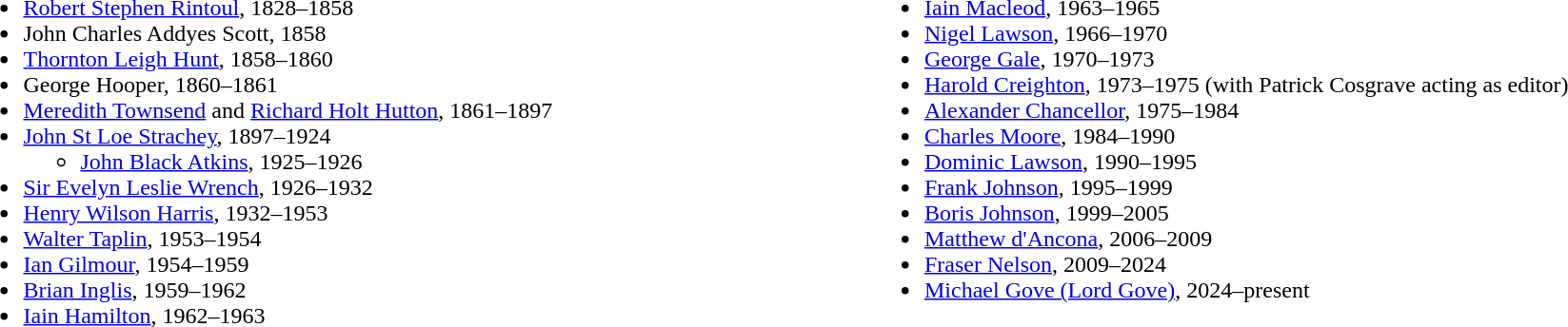<table width=100%>
<tr valign=top>
<td width=50%><br><ul><li><a href='#'>Robert Stephen Rintoul</a>, 1828–1858</li><li>John Charles Addyes Scott, 1858</li><li><a href='#'>Thornton Leigh Hunt</a>, 1858–1860</li><li>George Hooper, 1860–1861</li><li><a href='#'>Meredith Townsend</a> and <a href='#'>Richard Holt Hutton</a>, 1861–1897</li><li><a href='#'>John St Loe Strachey</a>, 1897–1924<ul><li><a href='#'>John Black Atkins</a>, 1925–1926</li></ul></li><li><a href='#'>Sir Evelyn Leslie Wrench</a>, 1926–1932</li><li><a href='#'>Henry Wilson Harris</a>, 1932–1953</li><li><a href='#'>Walter Taplin</a>, 1953–1954</li><li><a href='#'>Ian Gilmour</a>, 1954–1959</li><li><a href='#'>Brian Inglis</a>, 1959–1962</li><li><a href='#'>Iain Hamilton</a>, 1962–1963</li></ul></td>
<td width=50%><br><ul><li><a href='#'>Iain Macleod</a>, 1963–1965</li><li><a href='#'>Nigel Lawson</a>, 1966–1970</li><li><a href='#'>George Gale</a>, 1970–1973</li><li><a href='#'>Harold Creighton</a>, 1973–1975 (with Patrick Cosgrave acting as editor)</li><li><a href='#'>Alexander Chancellor</a>, 1975–1984</li><li><a href='#'>Charles Moore</a>, 1984–1990</li><li><a href='#'>Dominic Lawson</a>, 1990–1995</li><li><a href='#'>Frank Johnson</a>, 1995–1999</li><li><a href='#'>Boris Johnson</a>, 1999–2005</li><li><a href='#'>Matthew d'Ancona</a>, 2006–2009</li><li><a href='#'>Fraser Nelson</a>, 2009–2024</li><li><a href='#'>Michael Gove (Lord Gove)</a>, 2024–present</li></ul></td>
</tr>
</table>
